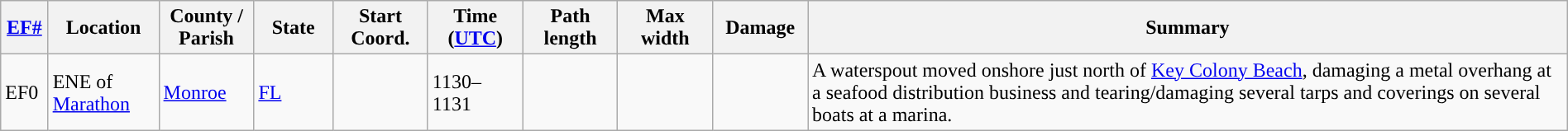<table class="wikitable sortable" style="width:100%;">
<tr>
<th scope="col"  style="width:3%; text-align:center;"><a href='#'>EF#</a></th>
<th scope="col"  style="width:7%; text-align:center;" class="unsortable">Location</th>
<th scope="col"  style="width:6%; text-align:center;" class="unsortable">County / Parish</th>
<th scope="col"  style="width:5%; text-align:center;">State</th>
<th scope="col"  style="width:6%; text-align:center;">Start Coord.</th>
<th scope="col"  style="width:6%; text-align:center;">Time (<a href='#'>UTC</a>)</th>
<th scope="col"  style="width:6%; text-align:center;">Path length</th>
<th scope="col"  style="width:6%; text-align:center;">Max width</th>
<th scope="col"  style="width:6%; text-align:center;">Damage</th>
<th scope="col" class="unsortable" style="width:48%; text-align:center;">Summary</th>
</tr>
<tr>
<td>EF0</td>
<td>ENE of <a href='#'>Marathon</a></td>
<td><a href='#'>Monroe</a></td>
<td><a href='#'>FL</a></td>
<td></td>
<td>1130–1131</td>
<td></td>
<td></td>
<td></td>
<td>A waterspout moved onshore just north of <a href='#'>Key Colony Beach</a>, damaging a metal overhang at a seafood distribution business and tearing/damaging several tarps and coverings on several boats at a marina.</td>
</tr>
</table>
